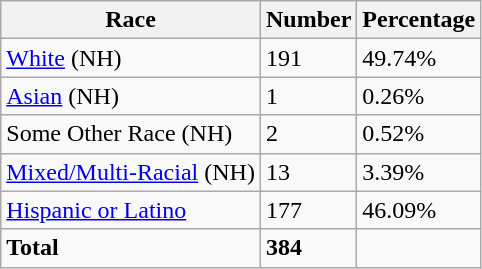<table class="wikitable">
<tr>
<th>Race</th>
<th>Number</th>
<th>Percentage</th>
</tr>
<tr>
<td><a href='#'>White</a> (NH)</td>
<td>191</td>
<td>49.74%</td>
</tr>
<tr>
<td><a href='#'>Asian</a> (NH)</td>
<td>1</td>
<td>0.26%</td>
</tr>
<tr>
<td>Some Other Race (NH)</td>
<td>2</td>
<td>0.52%</td>
</tr>
<tr>
<td><a href='#'>Mixed/Multi-Racial</a> (NH)</td>
<td>13</td>
<td>3.39%</td>
</tr>
<tr>
<td><a href='#'>Hispanic or Latino</a></td>
<td>177</td>
<td>46.09%</td>
</tr>
<tr>
<td><strong>Total</strong></td>
<td><strong>384</strong></td>
<td></td>
</tr>
</table>
